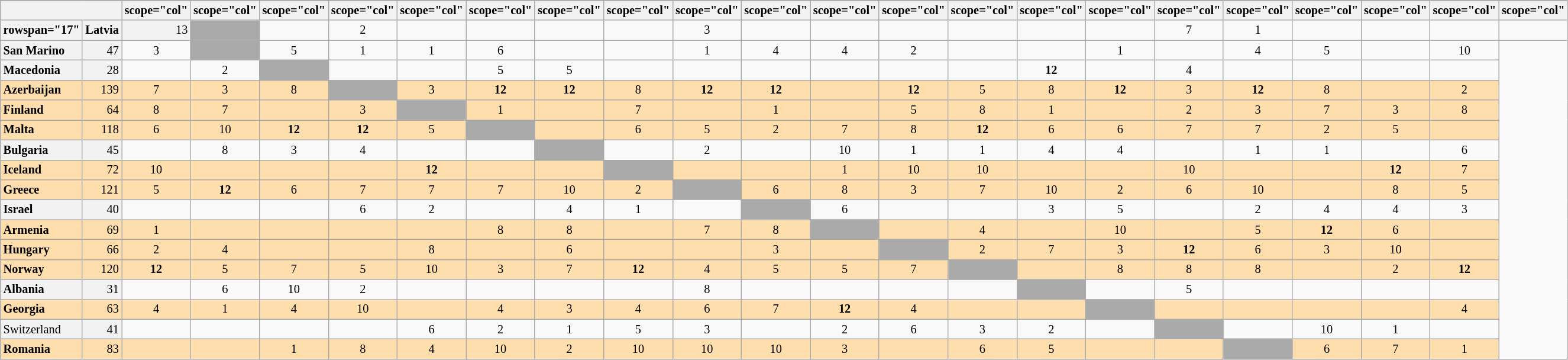<table class="wikitable plainrowheaders" style="text-align:center; font-size:85%;">
<tr>
</tr>
<tr>
<th colspan="2"></th>
<th>scope="col" </th>
<th>scope="col" </th>
<th>scope="col" </th>
<th>scope="col" </th>
<th>scope="col" </th>
<th>scope="col" </th>
<th>scope="col" </th>
<th>scope="col" </th>
<th>scope="col" </th>
<th>scope="col" </th>
<th>scope="col" </th>
<th>scope="col" </th>
<th>scope="col" </th>
<th>scope="col" </th>
<th>scope="col" </th>
<th>scope="col" </th>
<th>scope="col" </th>
<th>scope="col" </th>
<th>scope="col" </th>
<th>scope="col" </th>
<th>scope="col" </th>
</tr>
<tr>
<th>rowspan="17" </th>
<th scope="row" style="text-align:left; background:#f2f2f2;">Latvia</th>
<td style="text-align:right; background:#f2f2f2;">13</td>
<td style="text-align:left; background:#aaa;"></td>
<td></td>
<td>2</td>
<td></td>
<td></td>
<td></td>
<td></td>
<td>3</td>
<td></td>
<td></td>
<td></td>
<td></td>
<td></td>
<td></td>
<td>7</td>
<td>1</td>
<td></td>
<td></td>
<td></td>
<td></td>
</tr>
<tr>
<th scope="row" style="text-align:left; background:#f2f2f2;">San Marino</th>
<td style="text-align:right; background:#f2f2f2;">47</td>
<td>3</td>
<td style="text-align:left; background:#aaa;"></td>
<td>5</td>
<td>1</td>
<td>1</td>
<td>6</td>
<td></td>
<td></td>
<td>1</td>
<td>4</td>
<td>4</td>
<td>2</td>
<td></td>
<td></td>
<td>1</td>
<td></td>
<td>4</td>
<td>5</td>
<td></td>
<td>10</td>
</tr>
<tr>
<th scope="row" style="text-align:left; background:#f2f2f2;">Macedonia</th>
<td style="text-align:right; background:#f2f2f2;">28</td>
<td></td>
<td>2</td>
<td style="text-align:left; background:#aaa;"></td>
<td></td>
<td></td>
<td>5</td>
<td>5</td>
<td></td>
<td></td>
<td></td>
<td></td>
<td></td>
<td></td>
<td><strong>12</strong></td>
<td></td>
<td>4</td>
<td></td>
<td></td>
<td></td>
<td></td>
</tr>
<tr style="background:#ffdead;">
<th scope="row" style="text-align:left; font-weight:bold; background:#ffdead;">Azerbaijan</th>
<td style="text-align:right;">139</td>
<td>7</td>
<td>3</td>
<td>8</td>
<td style="text-align:left; background:#aaa;"></td>
<td>3</td>
<td><strong>12</strong></td>
<td><strong>12</strong></td>
<td>8</td>
<td><strong>12</strong></td>
<td><strong>12</strong></td>
<td></td>
<td><strong>12</strong></td>
<td>5</td>
<td>8</td>
<td><strong>12</strong></td>
<td>3</td>
<td><strong>12</strong></td>
<td>8</td>
<td></td>
<td>2</td>
</tr>
<tr style="background:#ffdead;">
<th scope="row" style="text-align:left; font-weight:bold; background:#ffdead;">Finland</th>
<td style="text-align:right;">64</td>
<td>8</td>
<td>7</td>
<td></td>
<td>3</td>
<td style="text-align:left; background:#aaa;"></td>
<td>1</td>
<td></td>
<td>7</td>
<td></td>
<td>1</td>
<td></td>
<td>5</td>
<td>8</td>
<td>1</td>
<td></td>
<td>2</td>
<td>3</td>
<td>7</td>
<td>3</td>
<td>8</td>
</tr>
<tr style="background:#ffdead;">
<th scope="row" style="text-align:left; font-weight:bold; background:#ffdead;">Malta</th>
<td style="text-align:right;">118</td>
<td>6</td>
<td>10</td>
<td><strong>12</strong></td>
<td><strong>12</strong></td>
<td>5</td>
<td style="text-align:left; background:#aaa;"></td>
<td></td>
<td>6</td>
<td>5</td>
<td>2</td>
<td>7</td>
<td>8</td>
<td><strong>12</strong></td>
<td>6</td>
<td>6</td>
<td>7</td>
<td>7</td>
<td>2</td>
<td>5</td>
<td></td>
</tr>
<tr>
<th scope="row" style="text-align:left; background:#f2f2f2;">Bulgaria</th>
<td style="text-align:right; background:#f2f2f2;">45</td>
<td></td>
<td>8</td>
<td>3</td>
<td>4</td>
<td></td>
<td></td>
<td style="text-align:left; background:#aaa;"></td>
<td></td>
<td>2</td>
<td></td>
<td>10</td>
<td>1</td>
<td>1</td>
<td>4</td>
<td>4</td>
<td></td>
<td>1</td>
<td>1</td>
<td></td>
<td>6</td>
</tr>
<tr style="background:#ffdead;">
<th scope="row" style="text-align:left; font-weight:bold; background:#ffdead;">Iceland</th>
<td style="text-align:right;">72</td>
<td>10</td>
<td></td>
<td></td>
<td></td>
<td><strong>12</strong></td>
<td></td>
<td></td>
<td style="text-align:left; background:#aaa;"></td>
<td></td>
<td></td>
<td>1</td>
<td>10</td>
<td>10</td>
<td></td>
<td></td>
<td>10</td>
<td></td>
<td></td>
<td><strong>12</strong></td>
<td>7</td>
</tr>
<tr style="background:#ffdead;">
<th scope="row" style="text-align:left; font-weight:bold; background:#ffdead;">Greece</th>
<td style="text-align:right;">121</td>
<td>5</td>
<td><strong>12</strong></td>
<td>6</td>
<td>7</td>
<td>7</td>
<td>7</td>
<td>10</td>
<td>2</td>
<td style="text-align:left; background:#aaa;"></td>
<td>6</td>
<td>8</td>
<td>3</td>
<td>7</td>
<td>10</td>
<td>2</td>
<td>6</td>
<td>10</td>
<td></td>
<td>8</td>
<td>5</td>
</tr>
<tr>
<th scope="row" style="text-align:left; background:#f2f2f2;">Israel</th>
<td style="text-align:right; background:#f2f2f2;">40</td>
<td></td>
<td></td>
<td></td>
<td>6</td>
<td>2</td>
<td></td>
<td>4</td>
<td>1</td>
<td></td>
<td style="text-align:left; background:#aaa;"></td>
<td>6</td>
<td></td>
<td></td>
<td>3</td>
<td>5</td>
<td></td>
<td>2</td>
<td>4</td>
<td>4</td>
<td>3</td>
</tr>
<tr style="background:#ffdead;">
<th scope="row" style="text-align:left; font-weight:bold; background:#ffdead;">Armenia</th>
<td style="text-align:right;">69</td>
<td>1</td>
<td></td>
<td></td>
<td></td>
<td></td>
<td>8</td>
<td>8</td>
<td></td>
<td>7</td>
<td>8</td>
<td style="text-align:left; background:#aaa;"></td>
<td></td>
<td>4</td>
<td></td>
<td>10</td>
<td></td>
<td>5</td>
<td><strong>12</strong></td>
<td>6</td>
<td></td>
</tr>
<tr style="background:#ffdead;">
<th scope="row" style="text-align:left; font-weight:bold; background:#ffdead;">Hungary</th>
<td style="text-align:right;">66</td>
<td>2</td>
<td>4</td>
<td></td>
<td></td>
<td>8</td>
<td></td>
<td>6</td>
<td></td>
<td></td>
<td>3</td>
<td></td>
<td style="text-align:left; background:#aaa;"></td>
<td>2</td>
<td>7</td>
<td>3</td>
<td><strong>12</strong></td>
<td>6</td>
<td>3</td>
<td>10</td>
<td></td>
</tr>
<tr style="background:#ffdead;">
<th scope="row" style="text-align:left; font-weight:bold; background:#ffdead;">Norway</th>
<td style="text-align:right;">120</td>
<td><strong>12</strong></td>
<td>5</td>
<td>7</td>
<td>5</td>
<td>10</td>
<td>3</td>
<td>7</td>
<td><strong>12</strong></td>
<td>4</td>
<td>5</td>
<td>5</td>
<td>7</td>
<td style="text-align:left; background:#aaa;"></td>
<td></td>
<td>8</td>
<td>8</td>
<td>8</td>
<td></td>
<td>2</td>
<td><strong>12</strong></td>
</tr>
<tr>
<th scope="row" style="text-align:left; background:#f2f2f2;">Albania</th>
<td style="text-align:right; background:#f2f2f2;">31</td>
<td></td>
<td>6</td>
<td>10</td>
<td>2</td>
<td></td>
<td></td>
<td></td>
<td></td>
<td>8</td>
<td></td>
<td></td>
<td></td>
<td></td>
<td style="text-align:left; background:#aaa;"></td>
<td></td>
<td>5</td>
<td></td>
<td></td>
<td></td>
<td></td>
</tr>
<tr style="background:#ffdead;">
<th scope="row" style="text-align:left; font-weight:bold; background:#ffdead;">Georgia</th>
<td style="text-align:right;">63</td>
<td>4</td>
<td>1</td>
<td>4</td>
<td>10</td>
<td></td>
<td>4</td>
<td>3</td>
<td>4</td>
<td>6</td>
<td>7</td>
<td><strong>12</strong></td>
<td>4</td>
<td></td>
<td></td>
<td style="text-align:left; background:#aaa;"></td>
<td></td>
<td></td>
<td></td>
<td></td>
<td>4</td>
</tr>
<tr>
<td style="text-align:left; background:#f2f2f2;">Switzerland</td>
<td style="text-align:right; background:#f2f2f2;">41</td>
<td></td>
<td></td>
<td></td>
<td></td>
<td>6</td>
<td>2</td>
<td>1</td>
<td>5</td>
<td>3</td>
<td></td>
<td>2</td>
<td>6</td>
<td>3</td>
<td>2</td>
<td></td>
<td style="text-align:left; background:#aaa;"></td>
<td></td>
<td>10</td>
<td>1</td>
<td></td>
</tr>
<tr style="background:#ffdead;">
<th scope="row" style="text-align:left; font-weight:bold; background:#ffdead;">Romania</th>
<td style="text-align:right;">83</td>
<td></td>
<td></td>
<td>1</td>
<td>8</td>
<td>4</td>
<td>10</td>
<td>2</td>
<td>10</td>
<td>10</td>
<td>10</td>
<td>3</td>
<td></td>
<td>6</td>
<td>5</td>
<td></td>
<td></td>
<td style="text-align:left; background:#aaa;"></td>
<td>6</td>
<td>7</td>
<td>1</td>
</tr>
</table>
